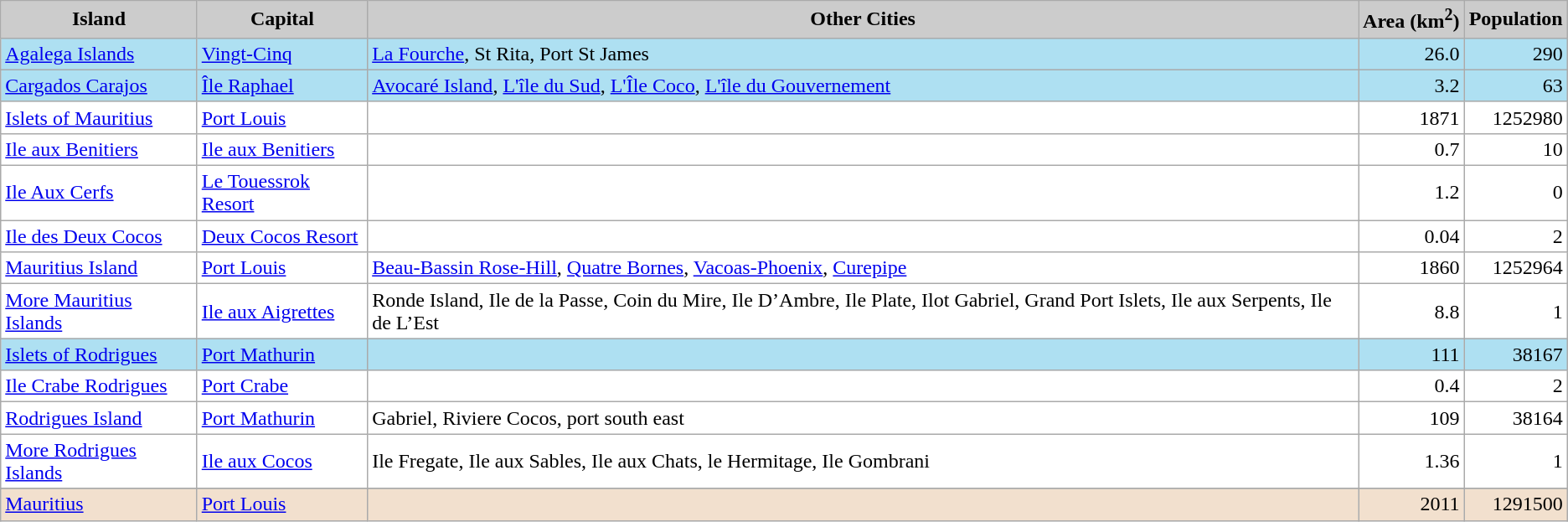<table class="wikitable sortable">
<tr>
<th style="background: #CCC;" class="unsortable">Island</th>
<th style="background: #CCC;" class="unsortable">Capital</th>
<th style="background: #CCC;" class="unsortable">Other Cities</th>
<th style="background: #CCC;">Area (km<sup>2</sup>)</th>
<th style="background: #CCC;">Population</th>
</tr>
<tr style="background:#AEE0F2;">
<td><a href='#'>Agalega Islands</a></td>
<td><a href='#'>Vingt-Cinq</a></td>
<td><a href='#'>La Fourche</a>, St Rita, Port St James</td>
<td align="right">26.0</td>
<td align="right">290</td>
</tr>
<tr style="background:#AEE0F2;">
<td><a href='#'>Cargados Carajos</a></td>
<td><a href='#'>Île Raphael</a></td>
<td><a href='#'>Avocaré Island</a>, <a href='#'>L'île du Sud</a>, <a href='#'>L'Île Coco</a>, <a href='#'>L'île du Gouvernement</a></td>
<td align="right">3.2</td>
<td align="right">63</td>
</tr>
<tr style="background:#FFFFFF;">
<td><a href='#'>Islets of Mauritius</a></td>
<td><a href='#'>Port Louis</a></td>
<td></td>
<td align="right">1871</td>
<td align="right">1252980</td>
</tr>
<tr style="background:#FFFFFF;">
<td><a href='#'>Ile aux Benitiers</a></td>
<td><a href='#'>Ile aux Benitiers</a></td>
<td></td>
<td align="right">0.7</td>
<td align="right">10</td>
</tr>
<tr style="background:#FFFFFF;">
<td><a href='#'>Ile Aux Cerfs</a></td>
<td><a href='#'>Le Touessrok Resort</a></td>
<td></td>
<td align="right">1.2</td>
<td align="right">0</td>
</tr>
<tr style="background:#FFFFFF;">
<td><a href='#'>Ile des Deux Cocos</a></td>
<td><a href='#'>Deux Cocos Resort</a></td>
<td></td>
<td align="right">0.04</td>
<td align="right">2</td>
</tr>
<tr style="background:#FFFFFF;">
<td><a href='#'>Mauritius Island</a></td>
<td><a href='#'>Port Louis</a></td>
<td><a href='#'>Beau-Bassin Rose-Hill</a>, <a href='#'>Quatre Bornes</a>, <a href='#'>Vacoas-Phoenix</a>, <a href='#'>Curepipe</a></td>
<td align="right">1860</td>
<td align="right">1252964</td>
</tr>
<tr style="background:#FFFFFF;">
<td><a href='#'>More Mauritius Islands</a></td>
<td><a href='#'>Ile aux Aigrettes</a></td>
<td>Ronde Island, Ile de la Passe, Coin du Mire, Ile D’Ambre, Ile Plate, Ilot Gabriel, Grand Port Islets, Ile aux Serpents, Ile de L’Est</td>
<td align="right">8.8</td>
<td align="right">1</td>
</tr>
<tr style="background:#AEE0F2;">
<td><a href='#'>Islets of Rodrigues</a></td>
<td><a href='#'>Port Mathurin</a></td>
<td></td>
<td align="right">111</td>
<td align="right">38167</td>
</tr>
<tr style="background:#FFFFFF;">
<td><a href='#'>Ile Crabe Rodrigues</a></td>
<td><a href='#'>Port Crabe</a></td>
<td></td>
<td align="right">0.4</td>
<td align="right">2</td>
</tr>
<tr style="background:#FFFFFF;">
<td><a href='#'>Rodrigues Island</a></td>
<td><a href='#'>Port Mathurin</a></td>
<td>Gabriel, Riviere Cocos, port south east</td>
<td align="right">109</td>
<td align="right">38164</td>
</tr>
<tr style="background:#FFFFFF;">
<td><a href='#'>More Rodrigues Islands</a></td>
<td><a href='#'>Ile aux Cocos</a></td>
<td>Ile Fregate, Ile aux Sables, Ile aux Chats, le Hermitage, Ile Gombrani</td>
<td align="right">1.36</td>
<td align="right">1</td>
</tr>
<tr>
</tr>
<tr style="background:#F2E0CE;" class="sortbottom" |>
<td><a href='#'>Mauritius</a></td>
<td><a href='#'>Port Louis</a></td>
<td></td>
<td align="right">2011</td>
<td align="right">1291500</td>
</tr>
</table>
